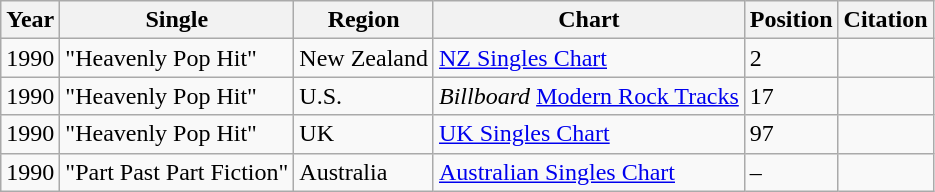<table class="wikitable">
<tr>
<th align="left">Year</th>
<th align="left">Single</th>
<th align="left">Region</th>
<th align="left">Chart</th>
<th align="left">Position</th>
<th align="left">Citation</th>
</tr>
<tr>
<td align="left">1990</td>
<td align="left">"Heavenly Pop Hit"</td>
<td align="left">New Zealand</td>
<td align="left"><a href='#'>NZ Singles Chart</a></td>
<td align="left">2</td>
<td align="left"></td>
</tr>
<tr>
<td align="left">1990</td>
<td align="left">"Heavenly Pop Hit"</td>
<td align="left">U.S.</td>
<td align="left"><em>Billboard</em> <a href='#'>Modern Rock Tracks</a></td>
<td align="left">17</td>
<td align="left"></td>
</tr>
<tr>
<td align="left">1990</td>
<td align="left">"Heavenly Pop Hit"</td>
<td align="left">UK</td>
<td align="left"><a href='#'>UK Singles Chart</a></td>
<td align="left">97</td>
<td align="left"></td>
</tr>
<tr>
<td align="left">1990</td>
<td align="left">"Part Past Part Fiction"</td>
<td align="left">Australia</td>
<td align="left"><a href='#'>Australian Singles Chart</a></td>
<td align="left">–</td>
<td align="left"></td>
</tr>
</table>
